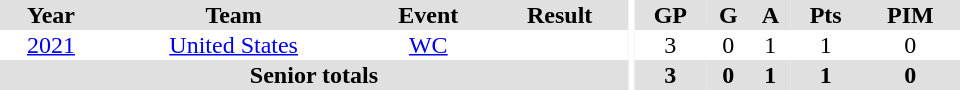<table border="0" cellpadding="1" cellspacing="0" ID="Table3" style="text-align:center; width:40em">
<tr bgcolor="#e0e0e0">
<th>Year</th>
<th>Team</th>
<th>Event</th>
<th>Result</th>
<th rowspan="99" bgcolor="#ffffff"></th>
<th>GP</th>
<th>G</th>
<th>A</th>
<th>Pts</th>
<th>PIM</th>
</tr>
<tr>
<td><a href='#'>2021</a></td>
<td><a href='#'>United States</a></td>
<td><a href='#'>WC</a></td>
<td></td>
<td>3</td>
<td>0</td>
<td>1</td>
<td>1</td>
<td>0</td>
</tr>
<tr bgcolor="#e0e0e0">
<th colspan="4">Senior totals</th>
<th>3</th>
<th>0</th>
<th>1</th>
<th>1</th>
<th>0</th>
</tr>
</table>
